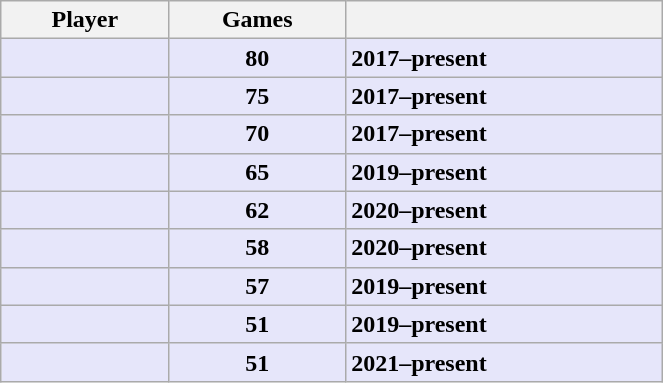<table class="wikitable sortable" width=35%>
<tr>
<th>Player</th>
<th>Games</th>
<th></th>
</tr>
<tr style=background:#E6E6FA>
<td><strong></strong></td>
<td align=center><strong>80</strong></td>
<td><strong>2017–present</strong></td>
</tr>
<tr style=background:#E6E6FA>
<td><strong></strong></td>
<td align=center><strong>75</strong></td>
<td><strong>2017–present</strong></td>
</tr>
<tr style=background:#E6E6FA>
<td><strong></strong></td>
<td align=center><strong>70</strong></td>
<td><strong>2017–present</strong></td>
</tr>
<tr style=background:#E6E6FA>
<td><strong></strong></td>
<td align=center><strong>65</strong></td>
<td><strong>2019–present</strong></td>
</tr>
<tr style=background:#E6E6FA>
<td><strong></strong></td>
<td align=center><strong>62</strong></td>
<td><strong>2020–present</strong></td>
</tr>
<tr style=background:#E6E6FA>
<td><strong></strong></td>
<td align=center><strong>58</strong></td>
<td><strong>2020–present</strong></td>
</tr>
<tr style=background:#E6E6FA>
<td><strong></strong></td>
<td align=center><strong>57</strong></td>
<td><strong>2019–present</strong></td>
</tr>
<tr style=background:#E6E6FA>
<td><strong></strong></td>
<td align=center><strong>51</strong></td>
<td><strong>2019–present</strong></td>
</tr>
<tr style=background:#E6E6FA>
<td><strong></strong></td>
<td align=center><strong>51</strong></td>
<td><strong>2021–present</strong></td>
</tr>
</table>
